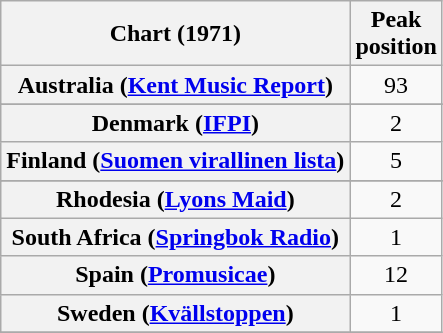<table class="wikitable sortable plainrowheaders" style="text-align:center">
<tr>
<th>Chart (1971)</th>
<th>Peak<br>position</th>
</tr>
<tr>
<th scope="row">Australia (<a href='#'>Kent Music Report</a>)</th>
<td>93</td>
</tr>
<tr>
</tr>
<tr>
</tr>
<tr>
<th scope="row">Denmark (<a href='#'>IFPI</a>)</th>
<td>2</td>
</tr>
<tr>
<th scope="row">Finland (<a href='#'>Suomen virallinen lista</a>)</th>
<td>5</td>
</tr>
<tr>
</tr>
<tr>
</tr>
<tr>
</tr>
<tr>
</tr>
<tr>
</tr>
<tr>
<th scope="row">Rhodesia (<a href='#'>Lyons Maid</a>)</th>
<td>2</td>
</tr>
<tr>
<th scope="row">South Africa (<a href='#'>Springbok Radio</a>)</th>
<td>1</td>
</tr>
<tr>
<th scope="row">Spain (<a href='#'>Promusicae</a>)</th>
<td>12</td>
</tr>
<tr>
<th scope="row">Sweden (<a href='#'>Kvällstoppen</a>)</th>
<td>1</td>
</tr>
<tr>
</tr>
</table>
